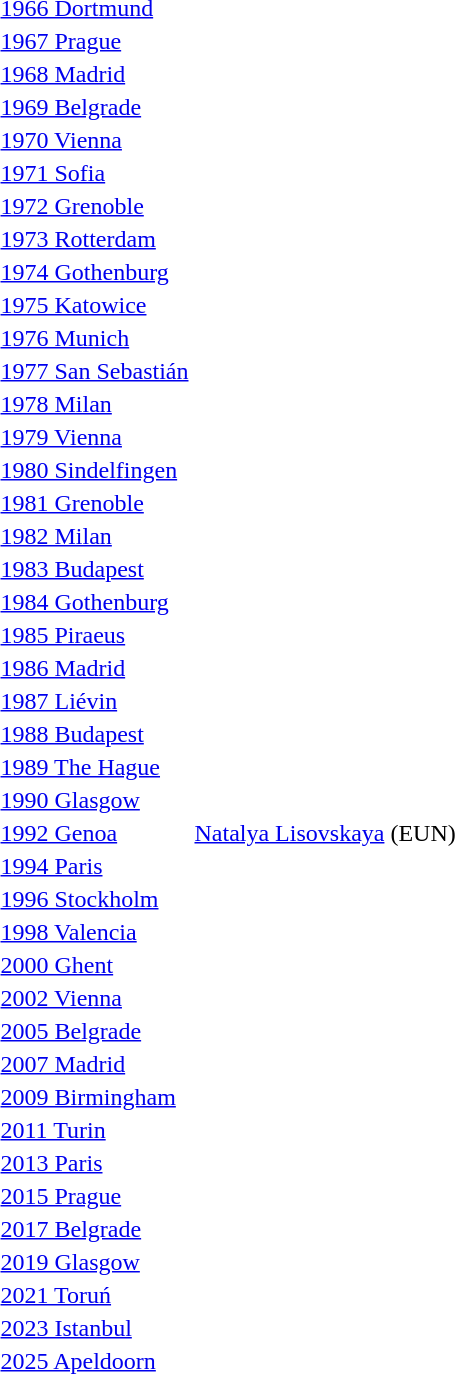<table>
<tr>
<td><a href='#'>1966 Dortmund</a><br></td>
<td></td>
<td></td>
<td></td>
</tr>
<tr>
<td><a href='#'>1967 Prague</a><br></td>
<td></td>
<td></td>
<td></td>
</tr>
<tr>
<td><a href='#'>1968 Madrid</a><br></td>
<td></td>
<td></td>
<td></td>
</tr>
<tr>
<td><a href='#'>1969 Belgrade</a><br></td>
<td></td>
<td></td>
<td></td>
</tr>
<tr>
<td><a href='#'>1970 Vienna</a><br></td>
<td></td>
<td></td>
<td></td>
</tr>
<tr>
<td><a href='#'>1971 Sofia</a><br></td>
<td></td>
<td></td>
<td></td>
</tr>
<tr>
<td><a href='#'>1972 Grenoble</a><br></td>
<td></td>
<td></td>
<td></td>
</tr>
<tr>
<td><a href='#'>1973 Rotterdam</a><br></td>
<td></td>
<td></td>
<td></td>
</tr>
<tr>
<td><a href='#'>1974 Gothenburg</a><br></td>
<td></td>
<td></td>
<td></td>
</tr>
<tr>
<td><a href='#'>1975 Katowice</a><br></td>
<td></td>
<td></td>
<td></td>
</tr>
<tr>
<td><a href='#'>1976 Munich</a><br></td>
<td></td>
<td></td>
<td></td>
</tr>
<tr>
<td><a href='#'>1977 San Sebastián</a><br></td>
<td></td>
<td></td>
<td></td>
</tr>
<tr>
<td><a href='#'>1978 Milan</a><br></td>
<td></td>
<td></td>
<td></td>
</tr>
<tr>
<td><a href='#'>1979 Vienna</a><br></td>
<td></td>
<td></td>
<td></td>
</tr>
<tr>
<td><a href='#'>1980 Sindelfingen</a><br></td>
<td></td>
<td></td>
<td></td>
</tr>
<tr>
<td><a href='#'>1981 Grenoble</a><br></td>
<td></td>
<td></td>
<td></td>
</tr>
<tr>
<td><a href='#'>1982 Milan</a><br></td>
<td></td>
<td></td>
<td></td>
</tr>
<tr>
<td><a href='#'>1983 Budapest</a><br></td>
<td></td>
<td></td>
<td></td>
</tr>
<tr>
<td><a href='#'>1984 Gothenburg</a><br></td>
<td></td>
<td></td>
<td></td>
</tr>
<tr>
<td><a href='#'>1985 Piraeus</a><br></td>
<td></td>
<td></td>
<td></td>
</tr>
<tr>
<td><a href='#'>1986 Madrid</a><br></td>
<td></td>
<td></td>
<td></td>
</tr>
<tr>
<td><a href='#'>1987 Liévin</a><br></td>
<td></td>
<td></td>
<td></td>
</tr>
<tr>
<td><a href='#'>1988 Budapest</a><br></td>
<td></td>
<td></td>
<td></td>
</tr>
<tr>
<td><a href='#'>1989 The Hague</a><br></td>
<td></td>
<td></td>
<td></td>
</tr>
<tr>
<td><a href='#'>1990 Glasgow</a><br></td>
<td></td>
<td></td>
<td></td>
</tr>
<tr>
<td><a href='#'>1992 Genoa</a><br></td>
<td> <a href='#'>Natalya Lisovskaya</a> (EUN)</td>
<td></td>
<td></td>
</tr>
<tr>
<td><a href='#'>1994 Paris</a><br></td>
<td></td>
<td></td>
<td></td>
</tr>
<tr>
<td><a href='#'>1996 Stockholm</a><br></td>
<td></td>
<td></td>
<td></td>
</tr>
<tr>
<td><a href='#'>1998 Valencia</a><br></td>
<td></td>
<td></td>
<td></td>
</tr>
<tr>
<td><a href='#'>2000 Ghent</a><br></td>
<td></td>
<td></td>
<td></td>
</tr>
<tr>
<td><a href='#'>2002 Vienna</a><br></td>
<td></td>
<td></td>
<td></td>
</tr>
<tr>
<td><a href='#'>2005 Belgrade</a><br></td>
<td></td>
<td></td>
<td></td>
</tr>
<tr>
<td><a href='#'>2007 Madrid</a><br></td>
<td></td>
<td></td>
<td></td>
</tr>
<tr>
<td><a href='#'>2009 Birmingham</a><br></td>
<td></td>
<td></td>
<td></td>
</tr>
<tr>
<td><a href='#'>2011 Turin</a><br></td>
<td></td>
<td></td>
<td></td>
</tr>
<tr>
<td><a href='#'>2013 Paris</a><br></td>
<td></td>
<td></td>
<td></td>
</tr>
<tr>
<td><a href='#'>2015 Prague</a><br></td>
<td></td>
<td></td>
<td></td>
</tr>
<tr>
<td><a href='#'>2017 Belgrade</a><br></td>
<td></td>
<td></td>
<td></td>
</tr>
<tr>
<td><a href='#'>2019 Glasgow</a><br></td>
<td></td>
<td></td>
<td></td>
</tr>
<tr>
<td><a href='#'>2021 Toruń</a><br></td>
<td></td>
<td></td>
<td></td>
</tr>
<tr>
<td><a href='#'>2023 Istanbul</a><br></td>
<td></td>
<td></td>
<td></td>
</tr>
<tr>
<td><a href='#'>2025 Apeldoorn</a><br></td>
<td></td>
<td></td>
<td></td>
</tr>
</table>
